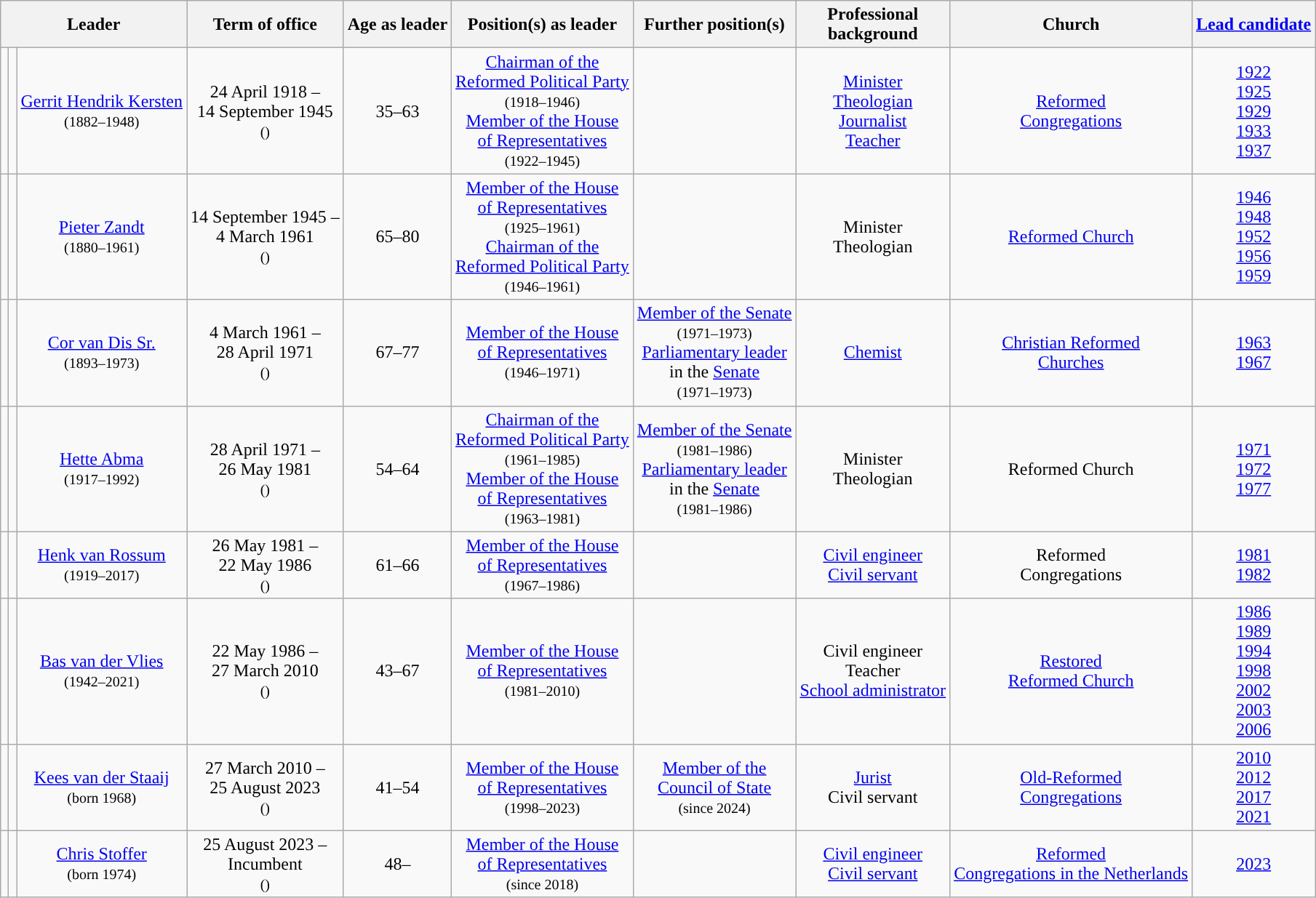<table class="wikitable" style="text-align:center">
<tr>
<th colspan=3>Leader</th>
<th>Term of office</th>
<th>Age as leader</th>
<th>Position(s) as leader</th>
<th>Further position(s)</th>
<th>Professional <br> background</th>
<th>Church</th>
<th><a href='#'>Lead candidate</a></th>
</tr>
<tr>
<td style="background:"></td>
<td></td>
<td><a href='#'>Gerrit Hendrik Kersten</a> <br> <small>(1882–1948)</small></td>
<td>24 April 1918 – <br> 14 September 1945 <br> <small>()</small> </td>
<td>35–63</td>
<td><a href='#'>Chairman of the <br> Reformed Political Party</a> <br> <small>(1918–1946)</small> <br> <a href='#'>Member of the House <br> of Representatives</a> <br> <small>(1922–1945)</small></td>
<td></td>
<td><a href='#'>Minister</a> <br> <a href='#'>Theologian</a> <br> <a href='#'>Journalist</a> <br> <a href='#'>Teacher</a></td>
<td><a href='#'>Reformed <br> Congregations</a></td>
<td><a href='#'>1922</a><br><a href='#'>1925</a><br><a href='#'>1929</a><br><a href='#'>1933</a><br><a href='#'>1937</a></td>
</tr>
<tr>
<td style="background:"></td>
<td></td>
<td><a href='#'>Pieter Zandt</a> <br> <small>(1880–1961)</small></td>
<td>14 September 1945 – <br> 4 March 1961 <br> <small>()</small>  <br> </td>
<td>65–80</td>
<td><a href='#'>Member of the House <br> of Representatives</a> <br> <small>(1925–1961)</small> <br> <a href='#'>Chairman of the <br> Reformed Political Party</a> <br> <small>(1946–1961)</small></td>
<td></td>
<td>Minister <br> Theologian</td>
<td><a href='#'>Reformed Church</a></td>
<td><a href='#'>1946</a><br><a href='#'>1948</a><br><a href='#'>1952</a><br><a href='#'>1956</a><br><a href='#'>1959</a></td>
</tr>
<tr>
<td style="background:"></td>
<td></td>
<td><a href='#'>Cor van Dis Sr.</a> <br> <small>(1893–1973)</small></td>
<td>4 March 1961 – <br> 28 April 1971 <br> <small>()</small> </td>
<td>67–77</td>
<td><a href='#'>Member of the House <br> of Representatives</a> <br> <small>(1946–1971)</small></td>
<td><a href='#'>Member of the Senate</a> <br> <small>(1971–1973)</small> <br> <a href='#'>Parliamentary leader</a> <br> in the <a href='#'>Senate</a> <br> <small>(1971–1973)</small></td>
<td><a href='#'>Chemist</a></td>
<td><a href='#'>Christian Reformed <br> Churches</a></td>
<td><a href='#'>1963</a><br><a href='#'>1967</a></td>
</tr>
<tr>
<td style="background:"></td>
<td></td>
<td><a href='#'>Hette Abma</a> <br> <small>(1917–1992)</small></td>
<td>28 April 1971 – <br> 26 May 1981 <br> <small>()</small> </td>
<td>54–64</td>
<td><a href='#'>Chairman of the <br> Reformed Political Party</a> <br> <small>(1961–1985)</small> <br> <a href='#'>Member of the House <br> of Representatives</a> <br> <small>(1963–1981)</small></td>
<td><a href='#'>Member of the Senate</a> <br> <small>(1981–1986)</small> <br> <a href='#'>Parliamentary leader</a> <br> in the <a href='#'>Senate</a> <br> <small>(1981–1986)</small></td>
<td>Minister <br> Theologian</td>
<td>Reformed Church</td>
<td><a href='#'>1971</a><br><a href='#'>1972</a><br><a href='#'>1977</a></td>
</tr>
<tr>
<td style="background:"></td>
<td></td>
<td><a href='#'>Henk van Rossum</a> <br> <small>(1919–2017)</small></td>
<td>26 May 1981 – <br> 22 May 1986 <br> <small>()</small> </td>
<td>61–66</td>
<td><a href='#'>Member of the House <br> of Representatives</a> <br> <small>(1967–1986)</small></td>
<td></td>
<td><a href='#'>Civil engineer</a> <br> <a href='#'>Civil servant</a></td>
<td>Reformed <br> Congregations</td>
<td><a href='#'>1981</a><br><a href='#'>1982</a></td>
</tr>
<tr>
<td style="background:"></td>
<td></td>
<td><a href='#'>Bas van der Vlies</a> <br> <small>(1942–2021)</small></td>
<td>22 May 1986 – <br> 27 March 2010 <br> <small>()</small> </td>
<td>43–67</td>
<td><a href='#'>Member of the House <br> of Representatives</a> <br> <small>(1981–2010)</small></td>
<td></td>
<td>Civil engineer <br> Teacher <br> <a href='#'>School administrator</a></td>
<td><a href='#'>Restored <br> Reformed Church</a></td>
<td><a href='#'>1986</a><br><a href='#'>1989</a><br><a href='#'>1994</a><br><a href='#'>1998</a><br><a href='#'>2002</a><br><a href='#'>2003</a><br><a href='#'>2006</a></td>
</tr>
<tr>
<td style="background:"></td>
<td></td>
<td><a href='#'>Kees van der Staaij</a> <br> <small>(born 1968)</small></td>
<td>27 March 2010 – <br> 25 August 2023 <br> <small>()</small> </td>
<td>41–54</td>
<td><a href='#'>Member of the House <br> of Representatives</a> <br> <small>(1998–2023)</small></td>
<td><a href='#'>Member of the <br> Council of State</a> <br> <small>(since 2024)</small></td>
<td><a href='#'>Jurist</a> <br> Civil servant</td>
<td><a href='#'>Old-Reformed <br> Congregations</a></td>
<td><a href='#'>2010</a><br><a href='#'>2012</a><br><a href='#'>2017</a><br><a href='#'>2021</a></td>
</tr>
<tr>
<td style="background:"></td>
<td></td>
<td><a href='#'>Chris Stoffer</a> <br> <small>(born 1974)</small></td>
<td>25 August 2023 – <br> Incumbent <br> <small>()</small> </td>
<td>48–<em></em></td>
<td><a href='#'>Member of the House <br> of Representatives</a> <br> <small>(since 2018)</small></td>
<td></td>
<td><a href='#'>Civil engineer</a> <br> <a href='#'>Civil servant</a></td>
<td><a href='#'>Reformed <br> Congregations in the Netherlands</a></td>
<td><a href='#'>2023</a></td>
</tr>
</table>
